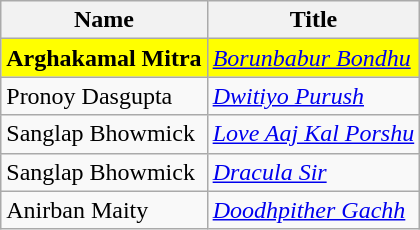<table class="wikitable">
<tr>
<th>Name</th>
<th>Title</th>
</tr>
<tr>
<td style="background:#FFFF00"><strong>Arghakamal Mitra</strong></td>
<td style="background:#FFFF00"><em><a href='#'>Borunbabur Bondhu</a></em></td>
</tr>
<tr>
<td>Pronoy Dasgupta</td>
<td><em><a href='#'>Dwitiyo Purush</a></em></td>
</tr>
<tr>
<td>Sanglap Bhowmick</td>
<td><em><a href='#'>Love Aaj Kal Porshu</a></em></td>
</tr>
<tr>
<td>Sanglap Bhowmick</td>
<td><em><a href='#'>Dracula Sir</a></em></td>
</tr>
<tr>
<td>Anirban Maity</td>
<td><em><a href='#'>Doodhpither Gachh</a></em></td>
</tr>
</table>
